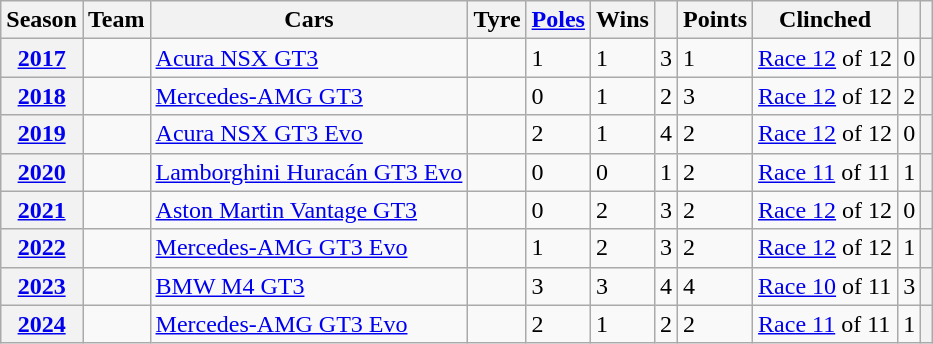<table class="wikitable">
<tr>
<th>Season</th>
<th>Team</th>
<th>Cars</th>
<th>Tyre</th>
<th><a href='#'>Poles</a></th>
<th>Wins</th>
<th></th>
<th>Points</th>
<th>Clinched</th>
<th></th>
<th></th>
</tr>
<tr>
<th><a href='#'>2017</a></th>
<td></td>
<td><a href='#'>Acura NSX GT3</a></td>
<td></td>
<td>1</td>
<td>1</td>
<td>3</td>
<td>1</td>
<td><a href='#'>Race 12</a> of 12</td>
<td>0</td>
<th></th>
</tr>
<tr>
<th><a href='#'>2018</a></th>
<td></td>
<td><a href='#'>Mercedes-AMG GT3</a></td>
<td></td>
<td>0</td>
<td>1</td>
<td>2</td>
<td>3</td>
<td><a href='#'>Race 12</a> of 12</td>
<td>2</td>
<th></th>
</tr>
<tr>
<th><a href='#'>2019</a></th>
<td></td>
<td><a href='#'>Acura NSX GT3 Evo</a></td>
<td></td>
<td>2</td>
<td>1</td>
<td>4</td>
<td>2</td>
<td><a href='#'>Race 12</a> of 12</td>
<td>0</td>
<th></th>
</tr>
<tr>
<th><a href='#'>2020</a></th>
<td></td>
<td><a href='#'>Lamborghini Huracán GT3 Evo</a></td>
<td></td>
<td>0</td>
<td>0</td>
<td>1</td>
<td>2</td>
<td><a href='#'>Race 11</a> of 11</td>
<td>1</td>
<th></th>
</tr>
<tr>
<th><a href='#'>2021</a></th>
<td></td>
<td><a href='#'>Aston Martin Vantage GT3</a></td>
<td></td>
<td>0</td>
<td>2</td>
<td>3</td>
<td>2</td>
<td><a href='#'>Race 12</a> of 12</td>
<td>0</td>
<th></th>
</tr>
<tr>
<th><a href='#'>2022</a></th>
<td></td>
<td><a href='#'>Mercedes-AMG GT3 Evo</a></td>
<td></td>
<td>1</td>
<td>2</td>
<td>3</td>
<td>2</td>
<td><a href='#'>Race 12</a> of 12</td>
<td>1</td>
<th></th>
</tr>
<tr>
<th><a href='#'>2023</a></th>
<td></td>
<td><a href='#'>BMW M4 GT3</a></td>
<td></td>
<td>3</td>
<td>3</td>
<td>4</td>
<td>4</td>
<td><a href='#'>Race 10</a> of 11</td>
<td>3</td>
<th></th>
</tr>
<tr>
<th><a href='#'>2024</a></th>
<td></td>
<td><a href='#'>Mercedes-AMG GT3 Evo</a></td>
<td></td>
<td>2</td>
<td>1</td>
<td>2</td>
<td>2</td>
<td><a href='#'>Race 11</a> of 11</td>
<td>1</td>
<th></th>
</tr>
</table>
